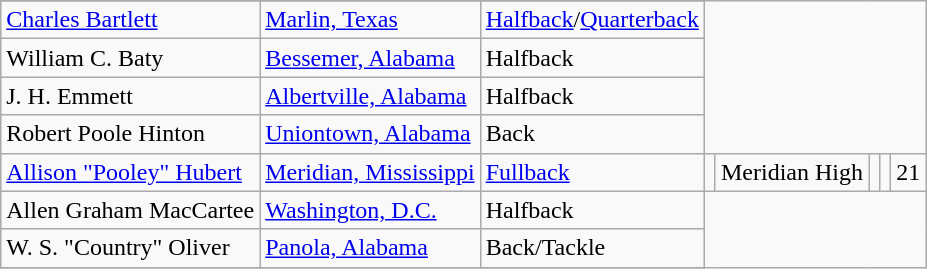<table class="wikitable">
<tr>
</tr>
<tr>
<td><a href='#'>Charles Bartlett</a></td>
<td><a href='#'>Marlin, Texas</a></td>
<td><a href='#'>Halfback</a>/<a href='#'>Quarterback</a></td>
</tr>
<tr>
<td>William C. Baty</td>
<td><a href='#'>Bessemer, Alabama</a></td>
<td>Halfback</td>
</tr>
<tr>
<td>J. H. Emmett</td>
<td><a href='#'>Albertville, Alabama</a></td>
<td>Halfback</td>
</tr>
<tr>
<td>Robert Poole Hinton</td>
<td><a href='#'>Uniontown, Alabama</a></td>
<td>Back</td>
</tr>
<tr>
<td><a href='#'>Allison "Pooley" Hubert</a></td>
<td><a href='#'>Meridian, Mississippi</a></td>
<td><a href='#'>Fullback</a></td>
<td></td>
<td>Meridian High</td>
<td></td>
<td></td>
<td>21</td>
</tr>
<tr>
<td>Allen Graham MacCartee</td>
<td><a href='#'>Washington, D.C.</a></td>
<td>Halfback</td>
</tr>
<tr>
<td>W. S. "Country" Oliver</td>
<td><a href='#'>Panola, Alabama</a></td>
<td>Back/Tackle</td>
</tr>
<tr>
</tr>
</table>
